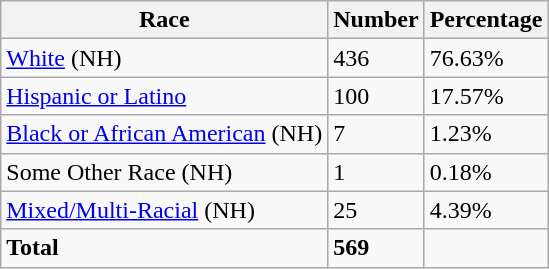<table class="wikitable">
<tr>
<th>Race</th>
<th>Number</th>
<th>Percentage</th>
</tr>
<tr>
<td><a href='#'>White</a> (NH)</td>
<td>436</td>
<td>76.63%</td>
</tr>
<tr>
<td><a href='#'>Hispanic or Latino</a></td>
<td>100</td>
<td>17.57%</td>
</tr>
<tr>
<td><a href='#'>Black or African American</a> (NH)</td>
<td>7</td>
<td>1.23%</td>
</tr>
<tr>
<td>Some Other Race (NH)</td>
<td>1</td>
<td>0.18%</td>
</tr>
<tr>
<td><a href='#'>Mixed/Multi-Racial</a> (NH)</td>
<td>25</td>
<td>4.39%</td>
</tr>
<tr>
<td><strong>Total</strong></td>
<td><strong>569</strong></td>
<td></td>
</tr>
</table>
